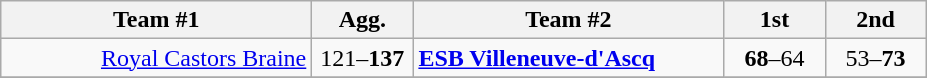<table class=wikitable style="text-align:center">
<tr>
<th width=200>Team #1</th>
<th width=60>Agg.</th>
<th width=200>Team #2</th>
<th width=60>1st</th>
<th width=60>2nd</th>
</tr>
<tr>
<td align=right><a href='#'>Royal Castors Braine</a> </td>
<td align=center>121–<strong>137</strong></td>
<td align=left> <strong><a href='#'>ESB Villeneuve-d'Ascq</a></strong></td>
<td align=center><strong>68</strong>–64</td>
<td align=center>53–<strong>73</strong></td>
</tr>
<tr>
</tr>
</table>
